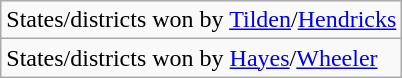<table class="wikitable">
<tr>
<td>States/districts won by <a href='#'>Tilden</a>/<a href='#'>Hendricks</a></td>
</tr>
<tr>
<td>States/districts won by <a href='#'>Hayes</a>/<a href='#'>Wheeler</a></td>
</tr>
</table>
